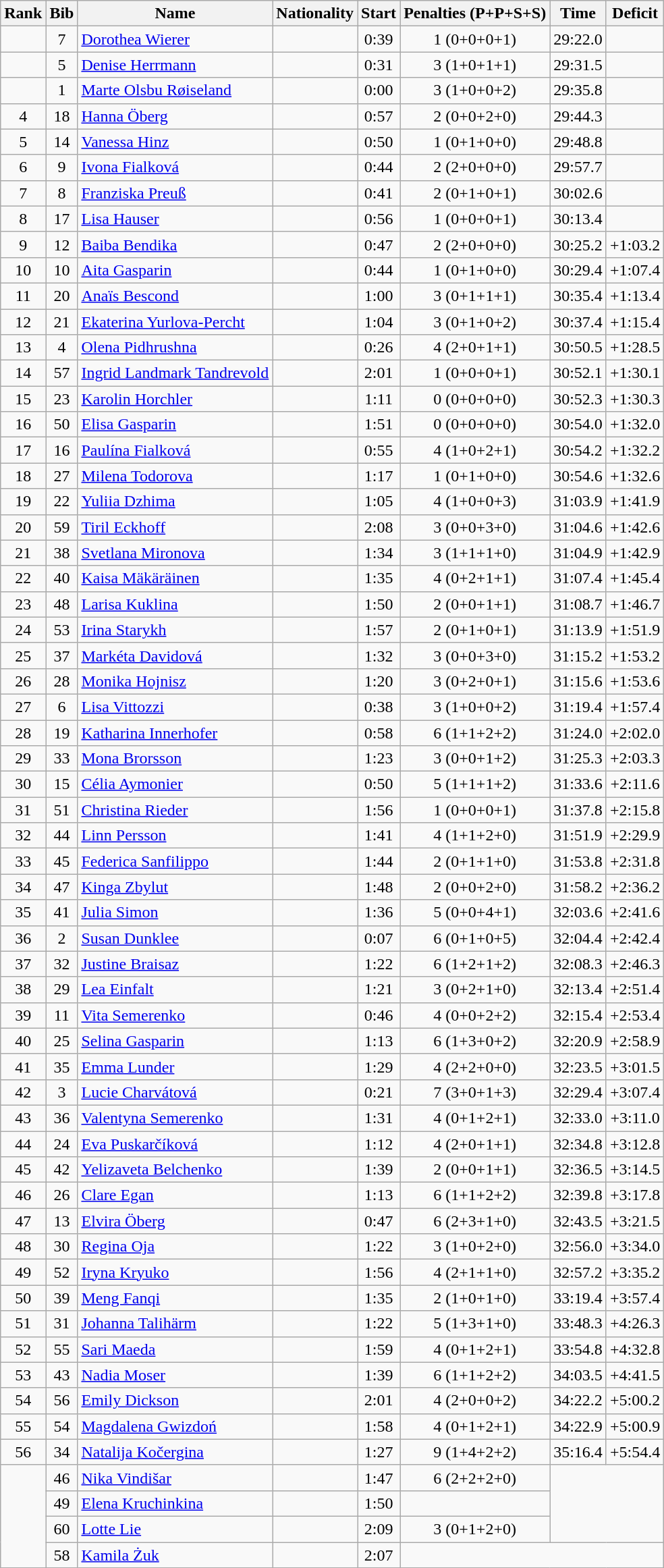<table class="wikitable sortable" style="text-align:center">
<tr>
<th>Rank</th>
<th>Bib</th>
<th>Name</th>
<th>Nationality</th>
<th>Start</th>
<th data-sort-type=number>Penalties (P+P+S+S)</th>
<th>Time</th>
<th>Deficit</th>
</tr>
<tr>
<td></td>
<td>7</td>
<td align=left><a href='#'>Dorothea Wierer</a></td>
<td align=left></td>
<td>0:39</td>
<td>1 (0+0+0+1)</td>
<td>29:22.0</td>
<td></td>
</tr>
<tr>
<td></td>
<td>5</td>
<td align=left><a href='#'>Denise Herrmann</a></td>
<td align=left></td>
<td>0:31</td>
<td>3 (1+0+1+1)</td>
<td>29:31.5</td>
<td></td>
</tr>
<tr>
<td></td>
<td>1</td>
<td align=left><a href='#'>Marte Olsbu Røiseland</a></td>
<td align=left></td>
<td>0:00</td>
<td>3 (1+0+0+2)</td>
<td>29:35.8</td>
<td></td>
</tr>
<tr>
<td>4</td>
<td>18</td>
<td align=left><a href='#'>Hanna Öberg</a></td>
<td align=left></td>
<td>0:57</td>
<td>2 (0+0+2+0)</td>
<td>29:44.3</td>
<td></td>
</tr>
<tr>
<td>5</td>
<td>14</td>
<td align=left><a href='#'>Vanessa Hinz</a></td>
<td align=left></td>
<td>0:50</td>
<td>1 (0+1+0+0)</td>
<td>29:48.8</td>
<td></td>
</tr>
<tr>
<td>6</td>
<td>9</td>
<td align=left><a href='#'>Ivona Fialková</a></td>
<td align=left></td>
<td>0:44</td>
<td>2 (2+0+0+0)</td>
<td>29:57.7</td>
<td></td>
</tr>
<tr>
<td>7</td>
<td>8</td>
<td align=left><a href='#'>Franziska Preuß</a></td>
<td align=left></td>
<td>0:41</td>
<td>2 (0+1+0+1)</td>
<td>30:02.6</td>
<td></td>
</tr>
<tr>
<td>8</td>
<td>17</td>
<td align=left><a href='#'>Lisa Hauser</a></td>
<td align=left></td>
<td>0:56</td>
<td>1 (0+0+0+1)</td>
<td>30:13.4</td>
<td></td>
</tr>
<tr>
<td>9</td>
<td>12</td>
<td align=left><a href='#'>Baiba Bendika</a></td>
<td align=left></td>
<td>0:47</td>
<td>2 (2+0+0+0)</td>
<td>30:25.2</td>
<td>+1:03.2</td>
</tr>
<tr>
<td>10</td>
<td>10</td>
<td align=left><a href='#'>Aita Gasparin</a></td>
<td align=left></td>
<td>0:44</td>
<td>1 (0+1+0+0)</td>
<td>30:29.4</td>
<td>+1:07.4</td>
</tr>
<tr>
<td>11</td>
<td>20</td>
<td align=left><a href='#'>Anaïs Bescond</a></td>
<td align=left></td>
<td>1:00</td>
<td>3 (0+1+1+1)</td>
<td>30:35.4</td>
<td>+1:13.4</td>
</tr>
<tr>
<td>12</td>
<td>21</td>
<td align=left><a href='#'>Ekaterina Yurlova-Percht</a></td>
<td align=left></td>
<td>1:04</td>
<td>3 (0+1+0+2)</td>
<td>30:37.4</td>
<td>+1:15.4</td>
</tr>
<tr>
<td>13</td>
<td>4</td>
<td align=left><a href='#'>Olena Pidhrushna</a></td>
<td align=left></td>
<td>0:26</td>
<td>4 (2+0+1+1)</td>
<td>30:50.5</td>
<td>+1:28.5</td>
</tr>
<tr>
<td>14</td>
<td>57</td>
<td align=left><a href='#'>Ingrid Landmark Tandrevold</a></td>
<td align=left></td>
<td>2:01</td>
<td>1 (0+0+0+1)</td>
<td>30:52.1</td>
<td>+1:30.1</td>
</tr>
<tr>
<td>15</td>
<td>23</td>
<td align=left><a href='#'>Karolin Horchler</a></td>
<td align=left></td>
<td>1:11</td>
<td>0 (0+0+0+0)</td>
<td>30:52.3</td>
<td>+1:30.3</td>
</tr>
<tr>
<td>16</td>
<td>50</td>
<td align=left><a href='#'>Elisa Gasparin</a></td>
<td align=left></td>
<td>1:51</td>
<td>0 (0+0+0+0)</td>
<td>30:54.0</td>
<td>+1:32.0</td>
</tr>
<tr>
<td>17</td>
<td>16</td>
<td align=left><a href='#'>Paulína Fialková</a></td>
<td align=left></td>
<td>0:55</td>
<td>4 (1+0+2+1)</td>
<td>30:54.2</td>
<td>+1:32.2</td>
</tr>
<tr>
<td>18</td>
<td>27</td>
<td align=left><a href='#'>Milena Todorova</a></td>
<td align=left></td>
<td>1:17</td>
<td>1 (0+1+0+0)</td>
<td>30:54.6</td>
<td>+1:32.6</td>
</tr>
<tr>
<td>19</td>
<td>22</td>
<td align=left><a href='#'>Yuliia Dzhima</a></td>
<td align=left></td>
<td>1:05</td>
<td>4 (1+0+0+3)</td>
<td>31:03.9</td>
<td>+1:41.9</td>
</tr>
<tr>
<td>20</td>
<td>59</td>
<td align=left><a href='#'>Tiril Eckhoff</a></td>
<td align=left></td>
<td>2:08</td>
<td>3 (0+0+3+0)</td>
<td>31:04.6</td>
<td>+1:42.6</td>
</tr>
<tr>
<td>21</td>
<td>38</td>
<td align=left><a href='#'>Svetlana Mironova</a></td>
<td align=left></td>
<td>1:34</td>
<td>3 (1+1+1+0)</td>
<td>31:04.9</td>
<td>+1:42.9</td>
</tr>
<tr>
<td>22</td>
<td>40</td>
<td align=left><a href='#'>Kaisa Mäkäräinen</a></td>
<td align=left></td>
<td>1:35</td>
<td>4 (0+2+1+1)</td>
<td>31:07.4</td>
<td>+1:45.4</td>
</tr>
<tr>
<td>23</td>
<td>48</td>
<td align=left><a href='#'>Larisa Kuklina</a></td>
<td align=left></td>
<td>1:50</td>
<td>2 (0+0+1+1)</td>
<td>31:08.7</td>
<td>+1:46.7</td>
</tr>
<tr>
<td>24</td>
<td>53</td>
<td align=left><a href='#'>Irina Starykh</a></td>
<td align=left></td>
<td>1:57</td>
<td>2 (0+1+0+1)</td>
<td>31:13.9</td>
<td>+1:51.9</td>
</tr>
<tr>
<td>25</td>
<td>37</td>
<td align=left><a href='#'>Markéta Davidová</a></td>
<td align=left></td>
<td>1:32</td>
<td>3 (0+0+3+0)</td>
<td>31:15.2</td>
<td>+1:53.2</td>
</tr>
<tr>
<td>26</td>
<td>28</td>
<td align=left><a href='#'>Monika Hojnisz</a></td>
<td align=left></td>
<td>1:20</td>
<td>3 (0+2+0+1)</td>
<td>31:15.6</td>
<td>+1:53.6</td>
</tr>
<tr>
<td>27</td>
<td>6</td>
<td align=left><a href='#'>Lisa Vittozzi</a></td>
<td align=left></td>
<td>0:38</td>
<td>3 (1+0+0+2)</td>
<td>31:19.4</td>
<td>+1:57.4</td>
</tr>
<tr>
<td>28</td>
<td>19</td>
<td align=left><a href='#'>Katharina Innerhofer</a></td>
<td align=left></td>
<td>0:58</td>
<td>6 (1+1+2+2)</td>
<td>31:24.0</td>
<td>+2:02.0</td>
</tr>
<tr>
<td>29</td>
<td>33</td>
<td align=left><a href='#'>Mona Brorsson</a></td>
<td align=left></td>
<td>1:23</td>
<td>3 (0+0+1+2)</td>
<td>31:25.3</td>
<td>+2:03.3</td>
</tr>
<tr>
<td>30</td>
<td>15</td>
<td align=left><a href='#'>Célia Aymonier</a></td>
<td align=left></td>
<td>0:50</td>
<td>5 (1+1+1+2)</td>
<td>31:33.6</td>
<td>+2:11.6</td>
</tr>
<tr>
<td>31</td>
<td>51</td>
<td align=left><a href='#'>Christina Rieder</a></td>
<td align=left></td>
<td>1:56</td>
<td>1 (0+0+0+1)</td>
<td>31:37.8</td>
<td>+2:15.8</td>
</tr>
<tr>
<td>32</td>
<td>44</td>
<td align=left><a href='#'>Linn Persson</a></td>
<td align=left></td>
<td>1:41</td>
<td>4 (1+1+2+0)</td>
<td>31:51.9</td>
<td>+2:29.9</td>
</tr>
<tr>
<td>33</td>
<td>45</td>
<td align=left><a href='#'>Federica Sanfilippo</a></td>
<td align=left></td>
<td>1:44</td>
<td>2 (0+1+1+0)</td>
<td>31:53.8</td>
<td>+2:31.8</td>
</tr>
<tr>
<td>34</td>
<td>47</td>
<td align=left><a href='#'>Kinga Zbylut</a></td>
<td align=left></td>
<td>1:48</td>
<td>2 (0+0+2+0)</td>
<td>31:58.2</td>
<td>+2:36.2</td>
</tr>
<tr>
<td>35</td>
<td>41</td>
<td align=left><a href='#'>Julia Simon</a></td>
<td align=left></td>
<td>1:36</td>
<td>5 (0+0+4+1)</td>
<td>32:03.6</td>
<td>+2:41.6</td>
</tr>
<tr>
<td>36</td>
<td>2</td>
<td align=left><a href='#'>Susan Dunklee</a></td>
<td align=left></td>
<td>0:07</td>
<td>6 (0+1+0+5)</td>
<td>32:04.4</td>
<td>+2:42.4</td>
</tr>
<tr>
<td>37</td>
<td>32</td>
<td align=left><a href='#'>Justine Braisaz</a></td>
<td align=left></td>
<td>1:22</td>
<td>6 (1+2+1+2)</td>
<td>32:08.3</td>
<td>+2:46.3</td>
</tr>
<tr>
<td>38</td>
<td>29</td>
<td align=left><a href='#'>Lea Einfalt</a></td>
<td align=left></td>
<td>1:21</td>
<td>3 (0+2+1+0)</td>
<td>32:13.4</td>
<td>+2:51.4</td>
</tr>
<tr>
<td>39</td>
<td>11</td>
<td align=left><a href='#'>Vita Semerenko</a></td>
<td align=left></td>
<td>0:46</td>
<td>4 (0+0+2+2)</td>
<td>32:15.4</td>
<td>+2:53.4</td>
</tr>
<tr>
<td>40</td>
<td>25</td>
<td align=left><a href='#'>Selina Gasparin</a></td>
<td align=left></td>
<td>1:13</td>
<td>6 (1+3+0+2)</td>
<td>32:20.9</td>
<td>+2:58.9</td>
</tr>
<tr>
<td>41</td>
<td>35</td>
<td align=left><a href='#'>Emma Lunder</a></td>
<td align=left></td>
<td>1:29</td>
<td>4 (2+2+0+0)</td>
<td>32:23.5</td>
<td>+3:01.5</td>
</tr>
<tr>
<td>42</td>
<td>3</td>
<td align=left><a href='#'>Lucie Charvátová</a></td>
<td align=left></td>
<td>0:21</td>
<td>7 (3+0+1+3)</td>
<td>32:29.4</td>
<td>+3:07.4</td>
</tr>
<tr>
<td>43</td>
<td>36</td>
<td align=left><a href='#'>Valentyna Semerenko</a></td>
<td align=left></td>
<td>1:31</td>
<td>4 (0+1+2+1)</td>
<td>32:33.0</td>
<td>+3:11.0</td>
</tr>
<tr>
<td>44</td>
<td>24</td>
<td align=left><a href='#'>Eva Puskarčíková</a></td>
<td align=left></td>
<td>1:12</td>
<td>4 (2+0+1+1)</td>
<td>32:34.8</td>
<td>+3:12.8</td>
</tr>
<tr>
<td>45</td>
<td>42</td>
<td align=left><a href='#'>Yelizaveta Belchenko</a></td>
<td align=left></td>
<td>1:39</td>
<td>2 (0+0+1+1)</td>
<td>32:36.5</td>
<td>+3:14.5</td>
</tr>
<tr>
<td>46</td>
<td>26</td>
<td align=left><a href='#'>Clare Egan</a></td>
<td align=left></td>
<td>1:13</td>
<td>6 (1+1+2+2)</td>
<td>32:39.8</td>
<td>+3:17.8</td>
</tr>
<tr>
<td>47</td>
<td>13</td>
<td align=left><a href='#'>Elvira Öberg</a></td>
<td align=left></td>
<td>0:47</td>
<td>6 (2+3+1+0)</td>
<td>32:43.5</td>
<td>+3:21.5</td>
</tr>
<tr>
<td>48</td>
<td>30</td>
<td align=left><a href='#'>Regina Oja</a></td>
<td align=left></td>
<td>1:22</td>
<td>3 (1+0+2+0)</td>
<td>32:56.0</td>
<td>+3:34.0</td>
</tr>
<tr>
<td>49</td>
<td>52</td>
<td align=left><a href='#'>Iryna Kryuko</a></td>
<td align=left></td>
<td>1:56</td>
<td>4 (2+1+1+0)</td>
<td>32:57.2</td>
<td>+3:35.2</td>
</tr>
<tr>
<td>50</td>
<td>39</td>
<td align=left><a href='#'>Meng Fanqi</a></td>
<td align=left></td>
<td>1:35</td>
<td>2 (1+0+1+0)</td>
<td>33:19.4</td>
<td>+3:57.4</td>
</tr>
<tr>
<td>51</td>
<td>31</td>
<td align=left><a href='#'>Johanna Talihärm</a></td>
<td align=left></td>
<td>1:22</td>
<td>5 (1+3+1+0)</td>
<td>33:48.3</td>
<td>+4:26.3</td>
</tr>
<tr>
<td>52</td>
<td>55</td>
<td align=left><a href='#'>Sari Maeda</a></td>
<td align=left></td>
<td>1:59</td>
<td>4 (0+1+2+1)</td>
<td>33:54.8</td>
<td>+4:32.8</td>
</tr>
<tr>
<td>53</td>
<td>43</td>
<td align=left><a href='#'>Nadia Moser</a></td>
<td align=left></td>
<td>1:39</td>
<td>6 (1+1+2+2)</td>
<td>34:03.5</td>
<td>+4:41.5</td>
</tr>
<tr>
<td>54</td>
<td>56</td>
<td align=left><a href='#'>Emily Dickson</a></td>
<td align=left></td>
<td>2:01</td>
<td>4 (2+0+0+2)</td>
<td>34:22.2</td>
<td>+5:00.2</td>
</tr>
<tr>
<td>55</td>
<td>54</td>
<td align=left><a href='#'>Magdalena Gwizdoń</a></td>
<td align=left></td>
<td>1:58</td>
<td>4 (0+1+2+1)</td>
<td>34:22.9</td>
<td>+5:00.9</td>
</tr>
<tr>
<td>56</td>
<td>34</td>
<td align=left><a href='#'>Natalija Kočergina</a></td>
<td align=left></td>
<td>1:27</td>
<td>9 (1+4+2+2)</td>
<td>35:16.4</td>
<td>+5:54.4</td>
</tr>
<tr>
<td rowspan=4></td>
<td>46</td>
<td align=left><a href='#'>Nika Vindišar</a></td>
<td align=left></td>
<td>1:47</td>
<td>6 (2+2+2+0)</td>
<td colspan=2 rowspan=3></td>
</tr>
<tr>
<td>49</td>
<td align=left><a href='#'>Elena Kruchinkina</a></td>
<td align=left></td>
<td>1:50</td>
<td></td>
</tr>
<tr>
<td>60</td>
<td align=left><a href='#'>Lotte Lie</a></td>
<td align=left></td>
<td>2:09</td>
<td>3 (0+1+2+0)</td>
</tr>
<tr>
<td>58</td>
<td align=left><a href='#'>Kamila Żuk</a></td>
<td align=left></td>
<td>2:07</td>
<td colspan=3></td>
</tr>
</table>
